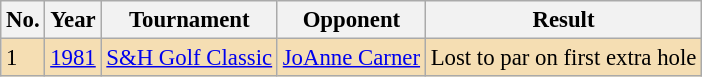<table class="wikitable" style="font-size:95%;">
<tr>
<th>No.</th>
<th>Year</th>
<th>Tournament</th>
<th>Opponent</th>
<th>Result</th>
</tr>
<tr style="background:#F5DEB3;">
<td>1</td>
<td><a href='#'>1981</a></td>
<td><a href='#'>S&H Golf Classic</a></td>
<td> <a href='#'>JoAnne Carner</a></td>
<td>Lost to par on first extra hole</td>
</tr>
</table>
